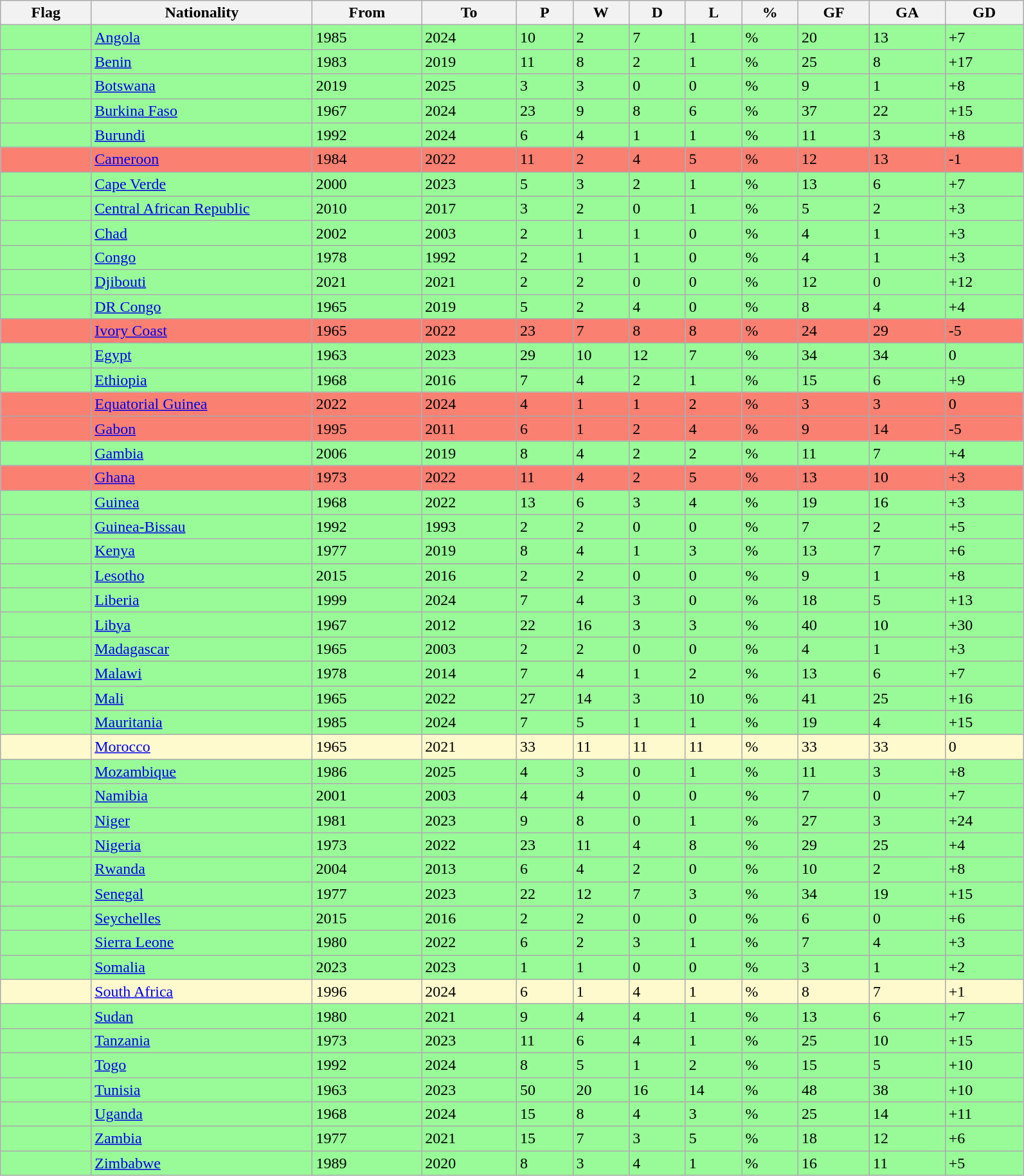<table class="wikitable sortable" style="width:84%;">
<tr>
<th width="2">Flag</th>
<th width="62">Nationality</th>
<th width="2">From</th>
<th width="2">To</th>
<th width="2">P</th>
<th width="2">W</th>
<th width="2">D</th>
<th width="2">L</th>
<th width="2">%</th>
<th width="2">GF</th>
<th width="2">GA</th>
<th width="2">GD</th>
</tr>
<tr bgcolor=PaleGreen>
<td style="text-align:center;"></td>
<td align=left><a href='#'>Angola</a></td>
<td align=left>1985</td>
<td align=left>2024</td>
<td>10</td>
<td>2</td>
<td>7</td>
<td>1</td>
<td>%</td>
<td>20</td>
<td>13</td>
<td>+7</td>
</tr>
<tr bgcolor=PaleGreen>
<td style="text-align:center;"></td>
<td align=left><a href='#'>Benin</a></td>
<td align=left>1983</td>
<td align=left>2019</td>
<td>11</td>
<td>8</td>
<td>2</td>
<td>1</td>
<td>%</td>
<td>25</td>
<td>8</td>
<td>+17</td>
</tr>
<tr bgcolor=PaleGreen>
<td style="text-align:center;"></td>
<td align=left><a href='#'>Botswana</a></td>
<td align=left>2019</td>
<td align=left>2025</td>
<td>3</td>
<td>3</td>
<td>0</td>
<td>0</td>
<td>%</td>
<td>9</td>
<td>1</td>
<td>+8</td>
</tr>
<tr bgcolor=PaleGreen>
<td style="text-align:center;"></td>
<td align=left><a href='#'>Burkina Faso</a></td>
<td align=left>1967</td>
<td align=left>2024</td>
<td>23</td>
<td>9</td>
<td>8</td>
<td>6</td>
<td>%</td>
<td>37</td>
<td>22</td>
<td>+15</td>
</tr>
<tr bgcolor=PaleGreen>
<td style="text-align:center;"></td>
<td align=left><a href='#'>Burundi</a></td>
<td align=left>1992</td>
<td align=left>2024</td>
<td>6</td>
<td>4</td>
<td>1</td>
<td>1</td>
<td>%</td>
<td>11</td>
<td>3</td>
<td>+8</td>
</tr>
<tr bgcolor=Salmon>
<td style="text-align:center;"></td>
<td align=left><a href='#'>Cameroon</a></td>
<td align=left>1984</td>
<td align=left>2022</td>
<td>11</td>
<td>2</td>
<td>4</td>
<td>5</td>
<td>%</td>
<td>12</td>
<td>13</td>
<td>-1</td>
</tr>
<tr bgcolor=PaleGreen>
<td style="text-align:center;"></td>
<td align=left><a href='#'>Cape Verde</a></td>
<td align=left>2000</td>
<td align=left>2023</td>
<td>5</td>
<td>3</td>
<td>2</td>
<td>1</td>
<td>%</td>
<td>13</td>
<td>6</td>
<td>+7</td>
</tr>
<tr bgcolor=PaleGreen>
<td style="text-align:center;"></td>
<td align=left><a href='#'>Central African Republic</a></td>
<td align=left>2010</td>
<td align=left>2017</td>
<td>3</td>
<td>2</td>
<td>0</td>
<td>1</td>
<td>%</td>
<td>5</td>
<td>2</td>
<td>+3</td>
</tr>
<tr bgcolor=PaleGreen>
<td style="text-align:center;"></td>
<td align=left><a href='#'>Chad</a></td>
<td align=left>2002</td>
<td align=left>2003</td>
<td>2</td>
<td>1</td>
<td>1</td>
<td>0</td>
<td>%</td>
<td>4</td>
<td>1</td>
<td>+3</td>
</tr>
<tr bgcolor=PaleGreen>
<td style="text-align:center;"></td>
<td align=left><a href='#'>Congo</a></td>
<td align=left>1978</td>
<td align=left>1992</td>
<td>2</td>
<td>1</td>
<td>1</td>
<td>0</td>
<td>%</td>
<td>4</td>
<td>1</td>
<td>+3</td>
</tr>
<tr bgcolor=PaleGreen>
<td style="text-align:center;"></td>
<td align=left><a href='#'>Djibouti</a></td>
<td align=left>2021</td>
<td align=left>2021</td>
<td>2</td>
<td>2</td>
<td>0</td>
<td>0</td>
<td>%</td>
<td>12</td>
<td>0</td>
<td>+12</td>
</tr>
<tr bgcolor=PaleGreen>
<td style="text-align:center;"></td>
<td align=left><a href='#'>DR Congo</a></td>
<td align=left>1965</td>
<td align=left>2019</td>
<td>5</td>
<td>2</td>
<td>4</td>
<td>0</td>
<td>%</td>
<td>8</td>
<td>4</td>
<td>+4</td>
</tr>
<tr bgcolor=Salmon>
<td style="text-align:center;"></td>
<td align=left><a href='#'>Ivory Coast</a></td>
<td align=left>1965</td>
<td align=left>2022</td>
<td>23</td>
<td>7</td>
<td>8</td>
<td>8</td>
<td>%</td>
<td>24</td>
<td>29</td>
<td>-5</td>
</tr>
<tr bgcolor=PaleGreen>
<td style="text-align:center;"></td>
<td align=left><a href='#'>Egypt</a></td>
<td align=left>1963</td>
<td align=left>2023</td>
<td>29</td>
<td>10</td>
<td>12</td>
<td>7</td>
<td>%</td>
<td>34</td>
<td>34</td>
<td>0</td>
</tr>
<tr bgcolor=PaleGreen>
<td style="text-align:center;"></td>
<td align=left><a href='#'>Ethiopia</a></td>
<td align=left>1968</td>
<td align=left>2016</td>
<td>7</td>
<td>4</td>
<td>2</td>
<td>1</td>
<td>%</td>
<td>15</td>
<td>6</td>
<td>+9</td>
</tr>
<tr bgcolor=Salmon>
<td style="text-align:center;"></td>
<td align=left><a href='#'>Equatorial Guinea</a></td>
<td align=left>2022</td>
<td align=left>2024</td>
<td>4</td>
<td>1</td>
<td>1</td>
<td>2</td>
<td>%</td>
<td>3</td>
<td>3</td>
<td>0</td>
</tr>
<tr bgcolor=Salmon>
<td style="text-align:center;"></td>
<td align=left><a href='#'>Gabon</a></td>
<td align=left>1995</td>
<td align=left>2011</td>
<td>6</td>
<td>1</td>
<td>2</td>
<td>4</td>
<td>%</td>
<td>9</td>
<td>14</td>
<td>-5</td>
</tr>
<tr bgcolor=PaleGreen>
<td style="text-align:center;"></td>
<td align=left><a href='#'>Gambia</a></td>
<td align=left>2006</td>
<td align=left>2019</td>
<td>8</td>
<td>4</td>
<td>2</td>
<td>2</td>
<td>%</td>
<td>11</td>
<td>7</td>
<td>+4</td>
</tr>
<tr bgcolor=Salmon>
<td style="text-align:center;"></td>
<td align=left><a href='#'>Ghana</a></td>
<td align=left>1973</td>
<td align=left>2022</td>
<td>11</td>
<td>4</td>
<td>2</td>
<td>5</td>
<td>%</td>
<td>13</td>
<td>10</td>
<td>+3</td>
</tr>
<tr bgcolor=PaleGreen>
<td style="text-align:center;"></td>
<td align=left><a href='#'>Guinea</a></td>
<td align=left>1968</td>
<td align=left>2022</td>
<td>13</td>
<td>6</td>
<td>3</td>
<td>4</td>
<td>%</td>
<td>19</td>
<td>16</td>
<td>+3</td>
</tr>
<tr bgcolor=PaleGreen>
<td style="text-align:center;"></td>
<td align=left><a href='#'>Guinea-Bissau</a></td>
<td align=left>1992</td>
<td align=left>1993</td>
<td>2</td>
<td>2</td>
<td>0</td>
<td>0</td>
<td>%</td>
<td>7</td>
<td>2</td>
<td>+5</td>
</tr>
<tr bgcolor=PaleGreen>
<td style="text-align:center;"></td>
<td align=left><a href='#'>Kenya</a></td>
<td align=left>1977</td>
<td align=left>2019</td>
<td>8</td>
<td>4</td>
<td>1</td>
<td>3</td>
<td>%</td>
<td>13</td>
<td>7</td>
<td>+6</td>
</tr>
<tr bgcolor=PaleGreen>
<td style="text-align:center;"></td>
<td align=left><a href='#'>Lesotho</a></td>
<td align=left>2015</td>
<td align=left>2016</td>
<td>2</td>
<td>2</td>
<td>0</td>
<td>0</td>
<td>%</td>
<td>9</td>
<td>1</td>
<td>+8</td>
</tr>
<tr bgcolor=PaleGreen>
<td style="text-align:center;"></td>
<td align=left><a href='#'>Liberia</a></td>
<td align=left>1999</td>
<td align=left>2024</td>
<td>7</td>
<td>4</td>
<td>3</td>
<td>0</td>
<td>%</td>
<td>18</td>
<td>5</td>
<td>+13</td>
</tr>
<tr bgcolor=PaleGreen>
<td style="text-align:center;"></td>
<td align=left><a href='#'>Libya</a></td>
<td align=left>1967</td>
<td align=left>2012</td>
<td>22</td>
<td>16</td>
<td>3</td>
<td>3</td>
<td>%</td>
<td>40</td>
<td>10</td>
<td>+30</td>
</tr>
<tr bgcolor=PaleGreen>
<td style="text-align:center;"></td>
<td align=left><a href='#'>Madagascar</a></td>
<td align=left>1965</td>
<td align=left>2003</td>
<td>2</td>
<td>2</td>
<td>0</td>
<td>0</td>
<td>%</td>
<td>4</td>
<td>1</td>
<td>+3</td>
</tr>
<tr bgcolor=PaleGreen>
<td style="text-align:center;"></td>
<td align=left><a href='#'>Malawi</a></td>
<td align=left>1978</td>
<td align=left>2014</td>
<td>7</td>
<td>4</td>
<td>1</td>
<td>2</td>
<td>%</td>
<td>13</td>
<td>6</td>
<td>+7</td>
</tr>
<tr bgcolor=PaleGreen>
<td style="text-align:center;"></td>
<td align=left><a href='#'>Mali</a></td>
<td align=left>1965</td>
<td align=left>2022</td>
<td>27</td>
<td>14</td>
<td>3</td>
<td>10</td>
<td>%</td>
<td>41</td>
<td>25</td>
<td>+16</td>
</tr>
<tr bgcolor=PaleGreen>
<td style="text-align:center;"></td>
<td align=left><a href='#'>Mauritania</a></td>
<td align=left>1985</td>
<td align=left>2024</td>
<td>7</td>
<td>5</td>
<td>1</td>
<td>1</td>
<td>%</td>
<td>19</td>
<td>4</td>
<td>+15</td>
</tr>
<tr bgcolor=LemonChiffon>
<td style="text-align:center;"></td>
<td align=left><a href='#'>Morocco</a></td>
<td align=left>1965</td>
<td align=left>2021</td>
<td>33</td>
<td>11</td>
<td>11</td>
<td>11</td>
<td>%</td>
<td>33</td>
<td>33</td>
<td>0</td>
</tr>
<tr bgcolor=PaleGreen>
<td style="text-align:center;"></td>
<td align=left><a href='#'>Mozambique</a></td>
<td align=left>1986</td>
<td align=left>2025</td>
<td>4</td>
<td>3</td>
<td>0</td>
<td>1</td>
<td>%</td>
<td>11</td>
<td>3</td>
<td>+8</td>
</tr>
<tr bgcolor=PaleGreen>
<td style="text-align:center;"></td>
<td align=left><a href='#'>Namibia</a></td>
<td align=left>2001</td>
<td align=left>2003</td>
<td>4</td>
<td>4</td>
<td>0</td>
<td>0</td>
<td>%</td>
<td>7</td>
<td>0</td>
<td>+7</td>
</tr>
<tr bgcolor=PaleGreen>
<td style="text-align:center;"></td>
<td align=left><a href='#'>Niger</a></td>
<td align=left>1981</td>
<td align=left>2023</td>
<td>9</td>
<td>8</td>
<td>0</td>
<td>1</td>
<td>%</td>
<td>27</td>
<td>3</td>
<td>+24</td>
</tr>
<tr bgcolor=PaleGreen>
<td style="text-align:center;"></td>
<td align=left><a href='#'>Nigeria</a></td>
<td align=left>1973</td>
<td align=left>2022</td>
<td>23</td>
<td>11</td>
<td>4</td>
<td>8</td>
<td>%</td>
<td>29</td>
<td>25</td>
<td>+4</td>
</tr>
<tr bgcolor=PaleGreen>
<td style="text-align:center;"></td>
<td align=left><a href='#'>Rwanda</a></td>
<td align=left>2004</td>
<td align=left>2013</td>
<td>6</td>
<td>4</td>
<td>2</td>
<td>0</td>
<td>%</td>
<td>10</td>
<td>2</td>
<td>+8</td>
</tr>
<tr bgcolor=PaleGreen>
<td style="text-align:center;"></td>
<td align=left><a href='#'>Senegal</a></td>
<td align=left>1977</td>
<td align=left>2023</td>
<td>22</td>
<td>12</td>
<td>7</td>
<td>3</td>
<td>%</td>
<td>34</td>
<td>19</td>
<td>+15</td>
</tr>
<tr bgcolor=PaleGreen>
<td style="text-align:center;"></td>
<td align=left><a href='#'>Seychelles</a></td>
<td align=left>2015</td>
<td align=left>2016</td>
<td>2</td>
<td>2</td>
<td>0</td>
<td>0</td>
<td>%</td>
<td>6</td>
<td>0</td>
<td>+6</td>
</tr>
<tr bgcolor=PaleGreen>
<td style="text-align:center;"></td>
<td align=left><a href='#'>Sierra Leone</a></td>
<td align=left>1980</td>
<td align=left>2022</td>
<td>6</td>
<td>2</td>
<td>3</td>
<td>1</td>
<td>%</td>
<td>7</td>
<td>4</td>
<td>+3</td>
</tr>
<tr bgcolor=PaleGreen>
<td style="text-align:center;"></td>
<td align=left><a href='#'>Somalia</a></td>
<td align=left>2023</td>
<td align=left>2023</td>
<td>1</td>
<td>1</td>
<td>0</td>
<td>0</td>
<td>%</td>
<td>3</td>
<td>1</td>
<td>+2</td>
</tr>
<tr bgcolor=LemonChiffon>
<td style="text-align:center;"></td>
<td align=left><a href='#'>South Africa</a></td>
<td align=left>1996</td>
<td align=left>2024</td>
<td>6</td>
<td>1</td>
<td>4</td>
<td>1</td>
<td>%</td>
<td>8</td>
<td>7</td>
<td>+1</td>
</tr>
<tr bgcolor=PaleGreen>
<td style="text-align:center;"></td>
<td align=left><a href='#'>Sudan</a></td>
<td align=left>1980</td>
<td align=left>2021</td>
<td>9</td>
<td>4</td>
<td>4</td>
<td>1</td>
<td>%</td>
<td>13</td>
<td>6</td>
<td>+7</td>
</tr>
<tr bgcolor=PaleGreen>
<td style="text-align:center;"></td>
<td align=left><a href='#'>Tanzania</a></td>
<td align=left>1973</td>
<td align=left>2023</td>
<td>11</td>
<td>6</td>
<td>4</td>
<td>1</td>
<td>%</td>
<td>25</td>
<td>10</td>
<td>+15</td>
</tr>
<tr bgcolor=PaleGreen>
<td style="text-align:center;"></td>
<td align=left><a href='#'>Togo</a></td>
<td align=left>1992</td>
<td align=left>2024</td>
<td>8</td>
<td>5</td>
<td>1</td>
<td>2</td>
<td>%</td>
<td>15</td>
<td>5</td>
<td>+10</td>
</tr>
<tr bgcolor=PaleGreen>
<td style="text-align:center;"></td>
<td align=left><a href='#'>Tunisia</a></td>
<td align=left>1963</td>
<td align=left>2023</td>
<td>50</td>
<td>20</td>
<td>16</td>
<td>14</td>
<td>%</td>
<td>48</td>
<td>38</td>
<td>+10</td>
</tr>
<tr bgcolor=PaleGreen>
<td style="text-align:center;"></td>
<td align=left><a href='#'>Uganda</a></td>
<td align=left>1968</td>
<td align=left>2024</td>
<td>15</td>
<td>8</td>
<td>4</td>
<td>3</td>
<td>%</td>
<td>25</td>
<td>14</td>
<td>+11</td>
</tr>
<tr bgcolor=PaleGreen>
<td style="text-align:center;"></td>
<td align=left><a href='#'>Zambia</a></td>
<td align=left>1977</td>
<td align=left>2021</td>
<td>15</td>
<td>7</td>
<td>3</td>
<td>5</td>
<td>%</td>
<td>18</td>
<td>12</td>
<td>+6</td>
</tr>
<tr bgcolor=PaleGreen>
<td style="text-align:center;"></td>
<td align=left><a href='#'>Zimbabwe</a></td>
<td align=left>1989</td>
<td align=left>2020</td>
<td>8</td>
<td>3</td>
<td>4</td>
<td>1</td>
<td>%</td>
<td>16</td>
<td>11</td>
<td>+5</td>
</tr>
</table>
